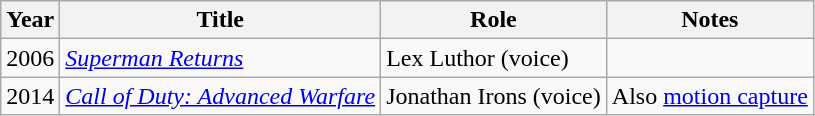<table class="wikitable sortable">
<tr>
<th>Year</th>
<th>Title</th>
<th>Role</th>
<th>Notes</th>
</tr>
<tr>
<td>2006</td>
<td><em><a href='#'>Superman Returns</a></em></td>
<td>Lex Luthor (voice)</td>
<td></td>
</tr>
<tr>
<td>2014</td>
<td><em><a href='#'>Call of Duty: Advanced Warfare</a></em></td>
<td>Jonathan Irons (voice)</td>
<td>Also <a href='#'>motion capture</a></td>
</tr>
</table>
